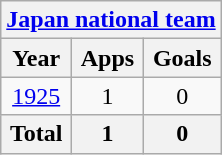<table class="wikitable" style="text-align:center">
<tr>
<th colspan=3><a href='#'>Japan national team</a></th>
</tr>
<tr>
<th>Year</th>
<th>Apps</th>
<th>Goals</th>
</tr>
<tr>
<td><a href='#'>1925</a></td>
<td>1</td>
<td>0</td>
</tr>
<tr>
<th>Total</th>
<th>1</th>
<th>0</th>
</tr>
</table>
